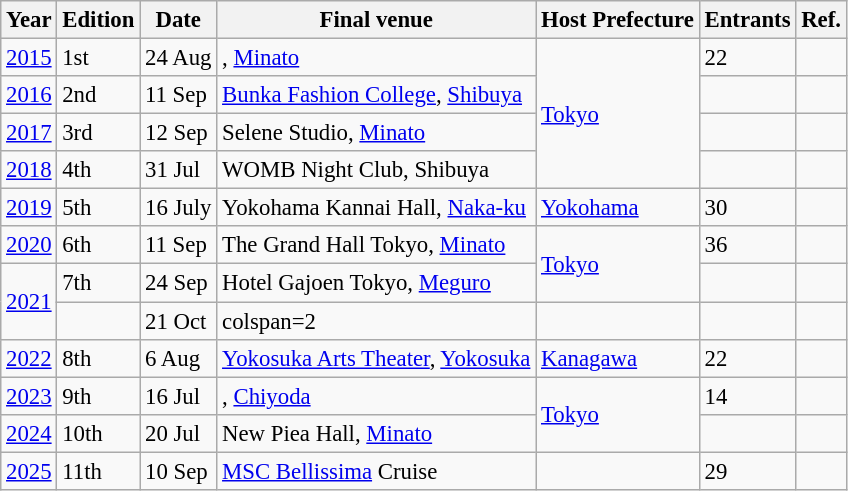<table class="wikitable defaultcenter col3left col4left col5left" style="font-size: 95%">
<tr>
<th>Year</th>
<th>Edition</th>
<th>Date</th>
<th>Final venue</th>
<th>Host Prefecture</th>
<th>Entrants</th>
<th>Ref.</th>
</tr>
<tr>
<td><a href='#'>2015</a></td>
<td>1st</td>
<td>24 Aug</td>
<td>, <a href='#'>Minato</a></td>
<td rowspan=4><a href='#'>Tokyo</a></td>
<td>22</td>
<td></td>
</tr>
<tr>
<td><a href='#'>2016</a></td>
<td>2nd</td>
<td>11 Sep</td>
<td><a href='#'>Bunka Fashion College</a>, <a href='#'>Shibuya</a></td>
<td></td>
<td></td>
</tr>
<tr>
<td><a href='#'>2017</a></td>
<td>3rd</td>
<td>12 Sep</td>
<td>Selene Studio, <a href='#'>Minato</a></td>
<td></td>
<td></td>
</tr>
<tr>
<td><a href='#'>2018</a></td>
<td>4th</td>
<td>31 Jul</td>
<td>WOMB Night Club, Shibuya</td>
<td></td>
<td></td>
</tr>
<tr>
<td><a href='#'>2019</a></td>
<td>5th</td>
<td>16 July</td>
<td>Yokohama Kannai Hall, <a href='#'>Naka-ku</a></td>
<td><a href='#'>Yokohama</a></td>
<td>30</td>
<td></td>
</tr>
<tr>
<td><a href='#'>2020</a></td>
<td>6th</td>
<td>11 Sep</td>
<td>The Grand Hall Tokyo, <a href='#'>Minato</a></td>
<td rowspan=2><a href='#'>Tokyo</a></td>
<td>36</td>
<td></td>
</tr>
<tr>
<td rowspan=2><a href='#'>2021</a></td>
<td>7th</td>
<td>24 Sep</td>
<td>Hotel Gajoen Tokyo, <a href='#'>Meguro</a></td>
<td></td>
<td></td>
</tr>
<tr>
<td></td>
<td>21 Oct</td>
<td>colspan=2 </td>
<td></td>
<td></td>
</tr>
<tr>
<td><a href='#'>2022</a></td>
<td>8th</td>
<td>6 Aug</td>
<td><a href='#'>Yokosuka Arts Theater</a>, <a href='#'>Yokosuka</a></td>
<td><a href='#'>Kanagawa</a></td>
<td>22</td>
<td></td>
</tr>
<tr>
<td><a href='#'>2023</a></td>
<td>9th</td>
<td>16 Jul</td>
<td>, <a href='#'>Chiyoda</a></td>
<td rowspan=2><a href='#'>Tokyo</a></td>
<td>14</td>
<td></td>
</tr>
<tr>
<td><a href='#'>2024</a></td>
<td>10th</td>
<td>20 Jul</td>
<td>New Piea Hall, <a href='#'>Minato</a></td>
<td></td>
<td></td>
</tr>
<tr>
<td><a href='#'>2025</a></td>
<td>11th</td>
<td>10 Sep</td>
<td><a href='#'>MSC Bellissima</a> Cruise</td>
<td></td>
<td>29</td>
<td></td>
</tr>
</table>
